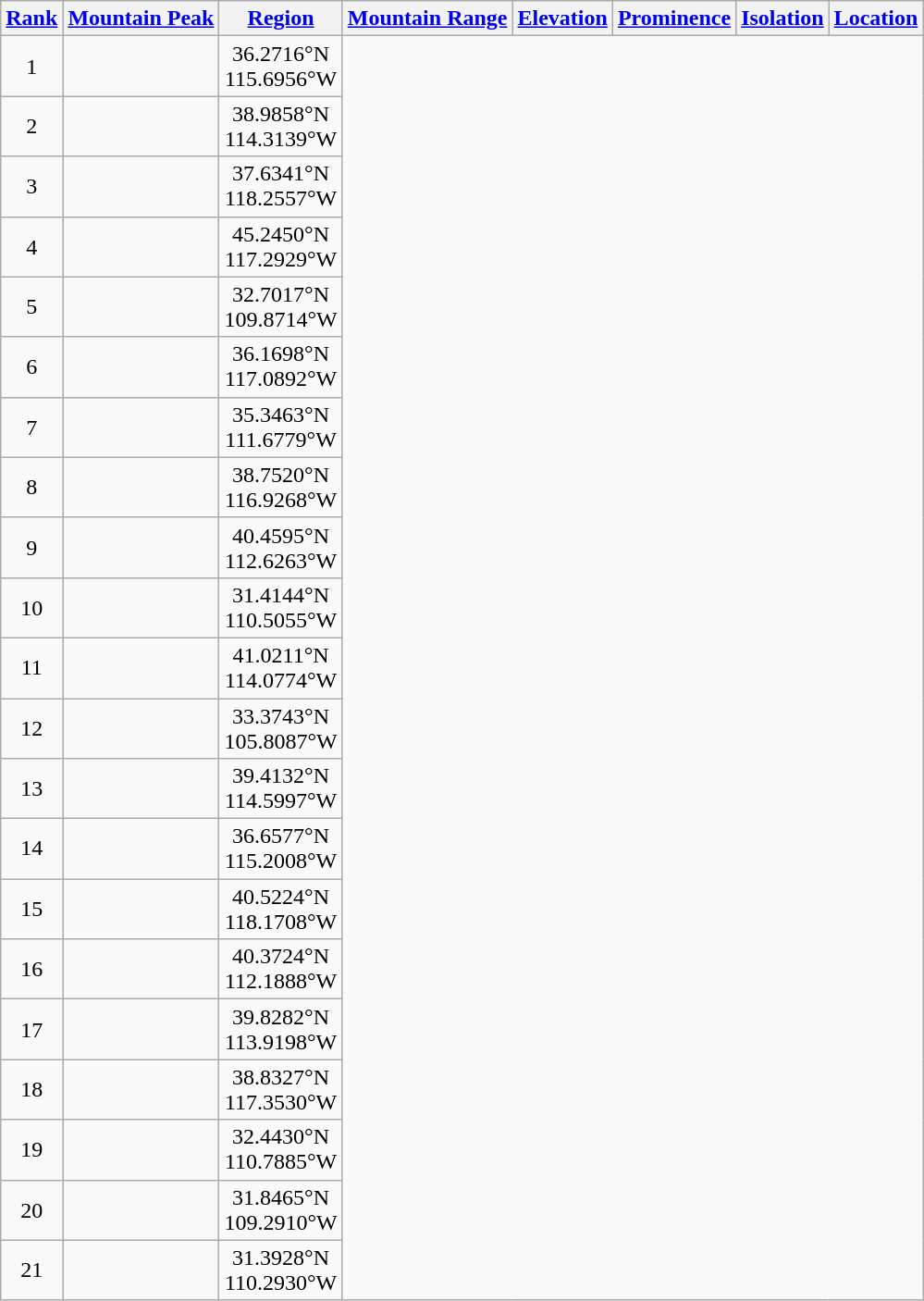<table class="wikitable sortable">
<tr>
<th><a href='#'>Rank</a></th>
<th><a href='#'>Mountain Peak</a></th>
<th><a href='#'>Region</a></th>
<th><a href='#'>Mountain Range</a></th>
<th><a href='#'>Elevation</a></th>
<th><a href='#'>Prominence</a></th>
<th><a href='#'>Isolation</a></th>
<th><a href='#'>Location</a></th>
</tr>
<tr>
<td align=center>1<br></td>
<td><br>
</td>
<td align=center>36.2716°N<br>115.6956°W</td>
</tr>
<tr>
<td align=center>2<br></td>
<td><br>
</td>
<td align=center>38.9858°N<br>114.3139°W</td>
</tr>
<tr>
<td align=center>3<br></td>
<td><br>
</td>
<td align=center>37.6341°N<br>118.2557°W</td>
</tr>
<tr>
<td align=center>4<br></td>
<td><br>
</td>
<td align=center>45.2450°N<br>117.2929°W</td>
</tr>
<tr>
<td align=center>5<br></td>
<td><br>
</td>
<td align=center>32.7017°N<br>109.8714°W</td>
</tr>
<tr>
<td align=center>6<br></td>
<td><br>
</td>
<td align=center>36.1698°N<br>117.0892°W</td>
</tr>
<tr>
<td align=center>7<br></td>
<td><br>
</td>
<td align=center>35.3463°N<br>111.6779°W</td>
</tr>
<tr>
<td align=center>8<br></td>
<td><br>
</td>
<td align=center>38.7520°N<br>116.9268°W</td>
</tr>
<tr>
<td align=center>9<br></td>
<td><br>
</td>
<td align=center>40.4595°N<br>112.6263°W</td>
</tr>
<tr>
<td align=center>10<br></td>
<td><br>
</td>
<td align=center>31.4144°N<br>110.5055°W</td>
</tr>
<tr>
<td align=center>11<br></td>
<td><br>
</td>
<td align=center>41.0211°N<br>114.0774°W</td>
</tr>
<tr>
<td align=center>12<br></td>
<td><br>
</td>
<td align=center>33.3743°N<br>105.8087°W</td>
</tr>
<tr>
<td align=center>13<br></td>
<td><br>
</td>
<td align=center>39.4132°N<br>114.5997°W</td>
</tr>
<tr>
<td align=center>14<br></td>
<td><br>
</td>
<td align=center>36.6577°N<br>115.2008°W</td>
</tr>
<tr>
<td align=center>15<br></td>
<td><br>
</td>
<td align=center>40.5224°N<br>118.1708°W</td>
</tr>
<tr>
<td align=center>16<br></td>
<td><br>
</td>
<td align=center>40.3724°N<br>112.1888°W</td>
</tr>
<tr>
<td align=center>17<br></td>
<td><br>
</td>
<td align=center>39.8282°N<br>113.9198°W</td>
</tr>
<tr>
<td align=center>18<br></td>
<td><br>
</td>
<td align=center>38.8327°N<br>117.3530°W</td>
</tr>
<tr>
<td align=center>19<br></td>
<td><br>
</td>
<td align=center>32.4430°N<br>110.7885°W</td>
</tr>
<tr>
<td align=center>20<br></td>
<td><br>
</td>
<td align=center>31.8465°N<br>109.2910°W</td>
</tr>
<tr>
<td align=center>21<br></td>
<td><br>
</td>
<td align=center>31.3928°N<br>110.2930°W</td>
</tr>
</table>
